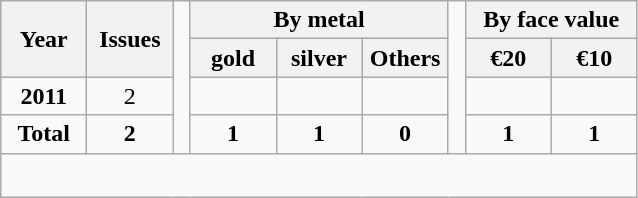<table class="wikitable" style="text-align: center;">
<tr>
<th rowspan=2 width=50px>Year</th>
<th rowspan=2 width=50px>Issues</th>
<td rowspan=4> </td>
<th colspan=3>By metal</th>
<td rowspan=4> </td>
<th colspan=2>By face value</th>
</tr>
<tr>
<th width=50px>gold</th>
<th width=50px>silver</th>
<th width=50px>Others</th>
<th width=50px>€20</th>
<th width=50px>€10</th>
</tr>
<tr>
<td style="text-align: center;"><strong>2011</strong></td>
<td>2</td>
<td></td>
<td></td>
<td></td>
<td></td>
<td></td>
</tr>
<tr>
<td style="text-align: center;"><strong>Total</strong></td>
<td><strong>2</strong></td>
<td><strong>1</strong></td>
<td><strong>1</strong></td>
<td><strong>0</strong></td>
<td><strong>1</strong></td>
<td><strong>1</strong></td>
</tr>
<tr>
<td colspan="13" style="text-align: left; padding: 0;"><br><table>
<tr>
<td style="width: 50%; border: 0;"></td>
<td style="width: 50%; border: 0;"></td>
</tr>
</table>
</td>
</tr>
</table>
